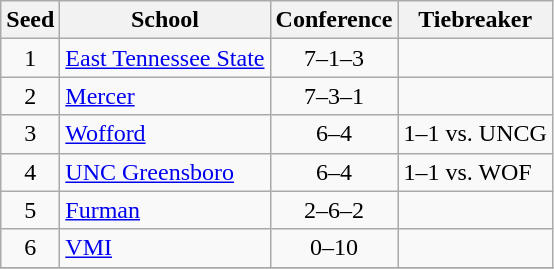<table class="wikitable" style="text-align:center">
<tr>
<th>Seed</th>
<th>School</th>
<th>Conference</th>
<th>Tiebreaker</th>
</tr>
<tr>
<td>1</td>
<td align=left><a href='#'>East Tennessee State</a></td>
<td>7–1–3</td>
<td align=left></td>
</tr>
<tr>
<td>2</td>
<td align=left><a href='#'>Mercer</a></td>
<td>7–3–1</td>
<td align=left></td>
</tr>
<tr>
<td>3</td>
<td align=left><a href='#'>Wofford</a></td>
<td>6–4</td>
<td align=left>1–1 vs. UNCG</td>
</tr>
<tr>
<td>4</td>
<td align=left><a href='#'>UNC Greensboro</a></td>
<td>6–4</td>
<td align=left>1–1 vs. WOF</td>
</tr>
<tr>
<td>5</td>
<td align=left><a href='#'>Furman</a></td>
<td>2–6–2</td>
<td align=left></td>
</tr>
<tr>
<td>6</td>
<td align=left><a href='#'>VMI</a></td>
<td>0–10</td>
<td align=left></td>
</tr>
<tr>
</tr>
</table>
